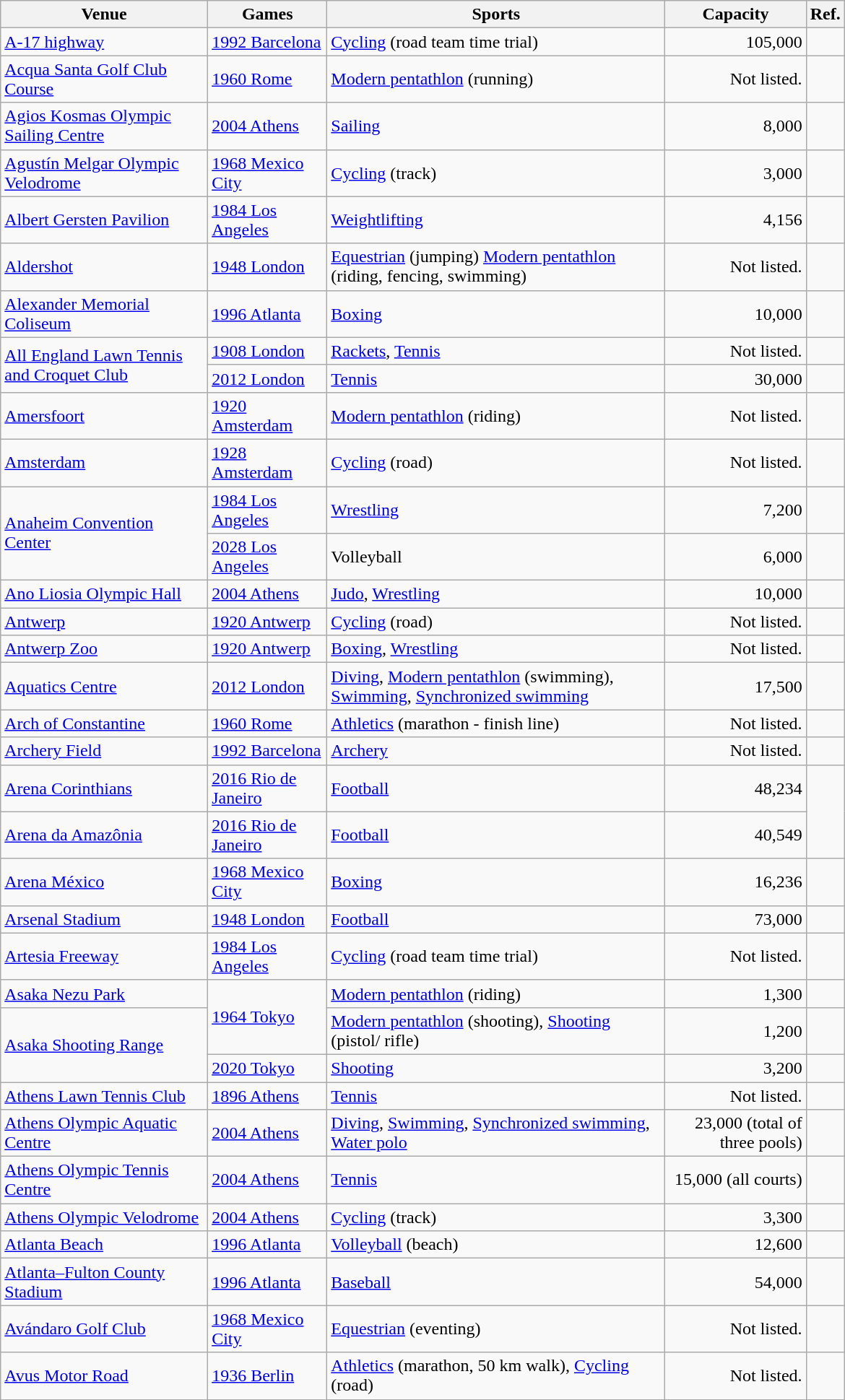<table class="wikitable sortable" width=780px>
<tr>
<th>Venue</th>
<th>Games</th>
<th>Sports</th>
<th>Capacity</th>
<th>Ref.</th>
</tr>
<tr>
<td><a href='#'>A-17 highway</a></td>
<td><a href='#'>1992 Barcelona</a></td>
<td><a href='#'>Cycling</a> (road team time trial)</td>
<td align="right">105,000</td>
<td align=center></td>
</tr>
<tr>
<td><a href='#'>Acqua Santa Golf Club Course</a></td>
<td><a href='#'>1960 Rome</a></td>
<td><a href='#'>Modern pentathlon</a> (running)</td>
<td align="right">Not listed.</td>
<td align=center></td>
</tr>
<tr>
<td><a href='#'>Agios Kosmas Olympic Sailing Centre</a></td>
<td><a href='#'>2004 Athens</a></td>
<td><a href='#'>Sailing</a></td>
<td align="right">8,000</td>
<td align=center></td>
</tr>
<tr>
<td><a href='#'>Agustín Melgar Olympic Velodrome</a></td>
<td><a href='#'>1968 Mexico City</a></td>
<td><a href='#'>Cycling</a> (track)</td>
<td align="right">3,000</td>
<td align=center></td>
</tr>
<tr>
<td><a href='#'>Albert Gersten Pavilion</a></td>
<td><a href='#'>1984 Los Angeles</a></td>
<td><a href='#'>Weightlifting</a></td>
<td align="right">4,156</td>
<td align=center></td>
</tr>
<tr>
<td><a href='#'>Aldershot</a></td>
<td><a href='#'>1948 London</a></td>
<td><a href='#'>Equestrian</a> (jumping) <a href='#'>Modern pentathlon</a> (riding, fencing, swimming)</td>
<td align="right">Not listed.</td>
<td align=center></td>
</tr>
<tr>
<td><a href='#'>Alexander Memorial Coliseum</a></td>
<td><a href='#'>1996 Atlanta</a></td>
<td><a href='#'>Boxing</a></td>
<td align="right">10,000</td>
<td align=center></td>
</tr>
<tr>
<td rowspan="2"><a href='#'>All England Lawn Tennis and Croquet Club</a></td>
<td><a href='#'>1908 London</a></td>
<td><a href='#'>Rackets</a>, <a href='#'>Tennis</a></td>
<td align="right">Not listed.</td>
<td align=center></td>
</tr>
<tr>
<td><a href='#'>2012 London</a></td>
<td><a href='#'>Tennis</a></td>
<td align="right">30,000</td>
<td align=center></td>
</tr>
<tr>
<td><a href='#'>Amersfoort</a></td>
<td><a href='#'>1920 Amsterdam</a></td>
<td><a href='#'>Modern pentathlon</a> (riding)</td>
<td align="right">Not listed.</td>
<td align=center></td>
</tr>
<tr>
<td><a href='#'>Amsterdam</a></td>
<td><a href='#'>1928 Amsterdam</a></td>
<td><a href='#'>Cycling</a> (road)</td>
<td align="right">Not listed.</td>
<td align=center></td>
</tr>
<tr>
<td rowspan="2"><a href='#'>Anaheim Convention Center</a></td>
<td><a href='#'>1984 Los Angeles</a></td>
<td><a href='#'>Wrestling</a></td>
<td align="right">7,200</td>
<td align=center></td>
</tr>
<tr>
<td><a href='#'>2028 Los Angeles</a></td>
<td>Volleyball</td>
<td align="right">6,000</td>
</tr>
<tr>
<td><a href='#'>Ano Liosia Olympic Hall</a></td>
<td><a href='#'>2004 Athens</a></td>
<td><a href='#'>Judo</a>, <a href='#'>Wrestling</a></td>
<td align="right">10,000</td>
<td align=center></td>
</tr>
<tr>
<td><a href='#'>Antwerp</a></td>
<td><a href='#'>1920 Antwerp</a></td>
<td><a href='#'>Cycling</a> (road)</td>
<td align="right">Not listed.</td>
<td align=center></td>
</tr>
<tr>
<td><a href='#'>Antwerp Zoo</a></td>
<td><a href='#'>1920 Antwerp</a></td>
<td><a href='#'>Boxing</a>, <a href='#'>Wrestling</a></td>
<td align="right">Not listed.</td>
<td align=center></td>
</tr>
<tr>
<td><a href='#'>Aquatics Centre</a></td>
<td><a href='#'>2012 London</a></td>
<td><a href='#'>Diving</a>, <a href='#'>Modern pentathlon</a> (swimming), <a href='#'>Swimming</a>, <a href='#'>Synchronized swimming</a></td>
<td align="right">17,500</td>
<td align=center></td>
</tr>
<tr>
<td><a href='#'>Arch of Constantine</a></td>
<td><a href='#'>1960 Rome</a></td>
<td><a href='#'>Athletics</a> (marathon - finish line)</td>
<td align="right">Not listed.</td>
<td align=center></td>
</tr>
<tr>
<td><a href='#'>Archery Field</a></td>
<td><a href='#'>1992 Barcelona</a></td>
<td><a href='#'>Archery</a></td>
<td align="right">Not listed.</td>
<td align=center></td>
</tr>
<tr>
<td><a href='#'>Arena Corinthians</a></td>
<td><a href='#'>2016 Rio de Janeiro</a></td>
<td><a href='#'>Football</a></td>
<td align="right">48,234</td>
</tr>
<tr>
<td><a href='#'>Arena da Amazônia</a></td>
<td><a href='#'>2016 Rio de Janeiro</a></td>
<td><a href='#'>Football</a></td>
<td align="right">40,549</td>
</tr>
<tr>
<td><a href='#'>Arena México</a></td>
<td><a href='#'>1968 Mexico City</a></td>
<td><a href='#'>Boxing</a></td>
<td align="right">16,236</td>
<td align=center></td>
</tr>
<tr>
<td><a href='#'>Arsenal Stadium</a></td>
<td><a href='#'>1948 London</a></td>
<td><a href='#'>Football</a></td>
<td align="right">73,000</td>
<td align=center></td>
</tr>
<tr>
<td><a href='#'>Artesia Freeway</a></td>
<td><a href='#'>1984 Los Angeles</a></td>
<td><a href='#'>Cycling</a> (road team time trial)</td>
<td align="right">Not listed.</td>
<td align=center></td>
</tr>
<tr>
<td><a href='#'>Asaka Nezu Park</a></td>
<td rowspan="2"><a href='#'>1964 Tokyo</a></td>
<td><a href='#'>Modern pentathlon</a> (riding)</td>
<td align="right">1,300</td>
<td align=center></td>
</tr>
<tr>
<td rowspan="2"><a href='#'>Asaka Shooting Range</a></td>
<td><a href='#'>Modern pentathlon</a> (shooting), <a href='#'>Shooting</a> (pistol/ rifle)</td>
<td align="right">1,200</td>
<td align=center></td>
</tr>
<tr>
<td><a href='#'>2020 Tokyo</a></td>
<td><a href='#'>Shooting</a></td>
<td align="right">3,200</td>
</tr>
<tr>
<td><a href='#'>Athens Lawn Tennis Club</a></td>
<td><a href='#'>1896 Athens</a></td>
<td><a href='#'>Tennis</a></td>
<td align="right">Not listed.</td>
<td align=center></td>
</tr>
<tr>
<td><a href='#'>Athens Olympic Aquatic Centre</a></td>
<td><a href='#'>2004 Athens</a></td>
<td><a href='#'>Diving</a>, <a href='#'>Swimming</a>, <a href='#'>Synchronized swimming</a>, <a href='#'>Water polo</a></td>
<td align="right">23,000 (total of three pools)</td>
<td align=center></td>
</tr>
<tr>
<td><a href='#'>Athens Olympic Tennis Centre</a></td>
<td><a href='#'>2004 Athens</a></td>
<td><a href='#'>Tennis</a></td>
<td align="right">15,000 (all courts)</td>
<td align=center></td>
</tr>
<tr>
<td><a href='#'>Athens Olympic Velodrome</a></td>
<td><a href='#'>2004 Athens</a></td>
<td><a href='#'>Cycling</a> (track)</td>
<td align="right">3,300</td>
<td align=center></td>
</tr>
<tr>
<td><a href='#'>Atlanta Beach</a></td>
<td><a href='#'>1996 Atlanta</a></td>
<td><a href='#'>Volleyball</a> (beach)</td>
<td align="right">12,600</td>
<td align=center></td>
</tr>
<tr>
<td><a href='#'>Atlanta–Fulton County Stadium</a></td>
<td><a href='#'>1996 Atlanta</a></td>
<td><a href='#'>Baseball</a></td>
<td align="right">54,000</td>
<td align=center></td>
</tr>
<tr>
<td><a href='#'>Avándaro Golf Club</a></td>
<td><a href='#'>1968 Mexico City</a></td>
<td><a href='#'>Equestrian</a> (eventing)</td>
<td align="right">Not listed.</td>
<td align=center></td>
</tr>
<tr>
<td><a href='#'>Avus Motor Road</a></td>
<td><a href='#'>1936 Berlin</a></td>
<td><a href='#'>Athletics</a> (marathon, 50 km walk), <a href='#'>Cycling</a> (road)</td>
<td align="right">Not listed.</td>
<td align=center></td>
</tr>
</table>
